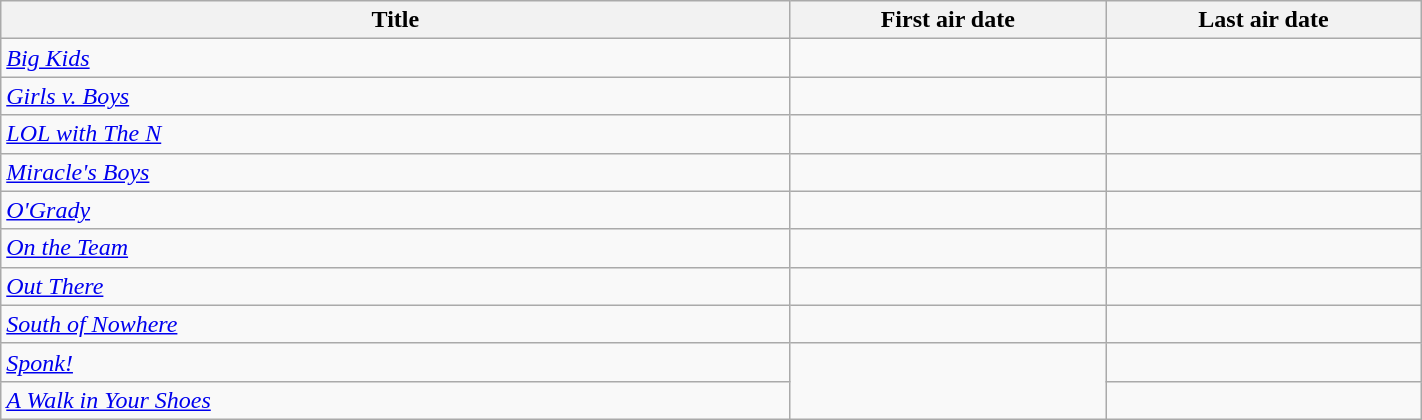<table class="wikitable plainrowheaders sortable" style="width:75%;text-align:center;">
<tr>
<th scope="col" style="width:25%;">Title</th>
<th scope="col" style="width:10%;">First air date</th>
<th scope="col" style="width:10%;">Last air date</th>
</tr>
<tr>
<td scope="row" style="text-align:left;"><em><a href='#'>Big Kids</a></em></td>
<td></td>
<td></td>
</tr>
<tr>
<td scope="row" style="text-align:left;"><em><a href='#'>Girls v. Boys</a></em></td>
<td></td>
<td></td>
</tr>
<tr>
<td scope="row" style="text-align:left;"><em><a href='#'>LOL with The N</a></em></td>
<td></td>
<td></td>
</tr>
<tr>
<td scope="row" style="text-align:left;"><em><a href='#'>Miracle's Boys</a></em></td>
<td></td>
<td></td>
</tr>
<tr>
<td scope="row" style="text-align:left;"><em><a href='#'>O'Grady</a></em></td>
<td></td>
<td></td>
</tr>
<tr>
<td scope="row" style="text-align:left;"><em><a href='#'>On the Team</a></em></td>
<td></td>
<td></td>
</tr>
<tr>
<td scope="row" style="text-align:left;"><em><a href='#'>Out There</a></em></td>
<td></td>
<td></td>
</tr>
<tr>
<td scope="row" style="text-align:left;"><em><a href='#'>South of Nowhere</a></em></td>
<td></td>
<td></td>
</tr>
<tr>
<td scope="row" style="text-align:left;"><em><a href='#'>Sponk!</a></em></td>
<td rowspan="2"></td>
<td></td>
</tr>
<tr>
<td scope="row" style="text-align:left;"><em><a href='#'>A Walk in Your Shoes</a></em></td>
<td></td>
</tr>
</table>
